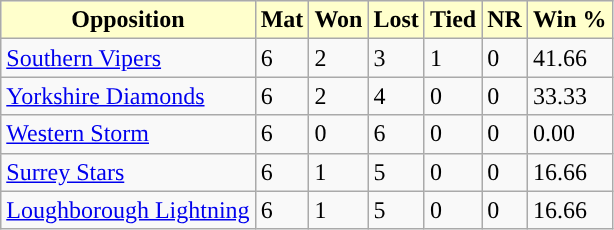<table class="wikitable sortable">
<tr>
<th style="background:#ffc;">Opposition</th>
<th style="background:#ffc;">Mat</th>
<th style="background:#ffc;">Won</th>
<th style="background:#ffc;">Lost</th>
<th style="background:#ffc;">Tied</th>
<th style="background:#ffc;">NR</th>
<th style="background:#ffc;">Win %</th>
</tr>
<tr>
<td><a href='#'>Southern Vipers</a></td>
<td>6</td>
<td>2</td>
<td>3</td>
<td>1</td>
<td>0</td>
<td>41.66</td>
</tr>
<tr>
<td><a href='#'>Yorkshire Diamonds</a></td>
<td>6</td>
<td>2</td>
<td>4</td>
<td>0</td>
<td>0</td>
<td>33.33</td>
</tr>
<tr>
<td><a href='#'>Western Storm</a></td>
<td>6</td>
<td>0</td>
<td>6</td>
<td>0</td>
<td>0</td>
<td>0.00</td>
</tr>
<tr>
<td><a href='#'>Surrey Stars</a></td>
<td>6</td>
<td>1</td>
<td>5</td>
<td>0</td>
<td>0</td>
<td>16.66</td>
</tr>
<tr>
<td><a href='#'>Loughborough Lightning</a></td>
<td>6</td>
<td>1</td>
<td>5</td>
<td>0</td>
<td>0</td>
<td>16.66</td>
</tr>
</table>
